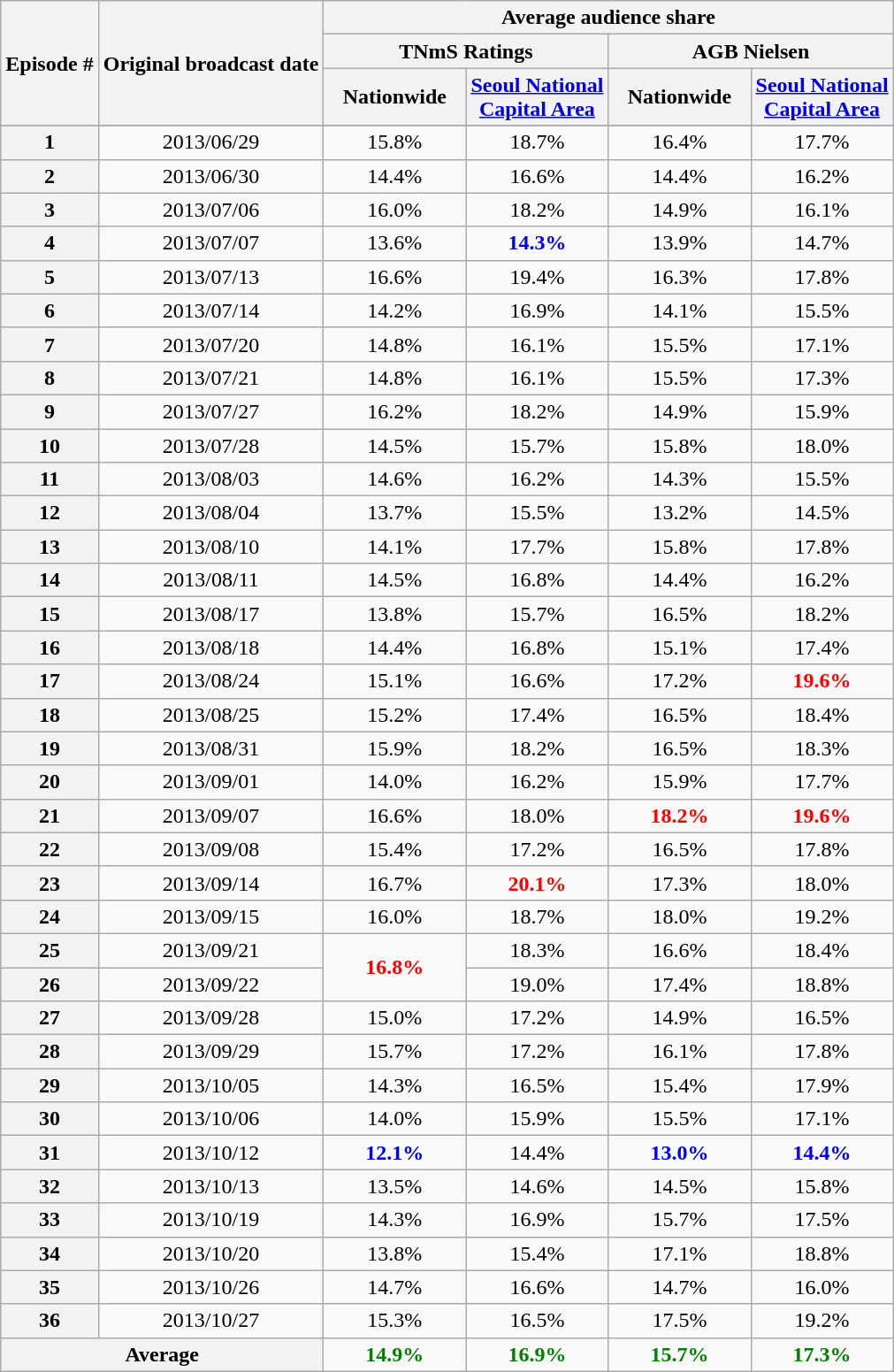<table class="wikitable" style="text-align:center;">
<tr>
<th rowspan="3">Episode #</th>
<th rowspan="3">Original broadcast date</th>
<th colspan="5">Average audience share</th>
</tr>
<tr>
<th colspan="2">TNmS Ratings</th>
<th colspan="2">AGB Nielsen</th>
</tr>
<tr>
<th width=100>Nationwide</th>
<th width=100><a href='#'>Seoul National Capital Area</a></th>
<th width=100>Nationwide</th>
<th width=100><a href='#'>Seoul National Capital Area</a></th>
</tr>
<tr>
</tr>
<tr>
<th>1</th>
<td>2013/06/29</td>
<td>15.8%</td>
<td>18.7%</td>
<td>16.4%</td>
<td>17.7%</td>
</tr>
<tr>
<th>2</th>
<td>2013/06/30</td>
<td>14.4%</td>
<td>16.6%</td>
<td>14.4%</td>
<td>16.2%</td>
</tr>
<tr>
<th>3</th>
<td>2013/07/06</td>
<td>16.0%</td>
<td>18.2%</td>
<td>14.9%</td>
<td>16.1%</td>
</tr>
<tr>
<th>4</th>
<td>2013/07/07</td>
<td>13.6%</td>
<td style="color:blue;"><strong>14.3%</strong></td>
<td>13.9%</td>
<td>14.7%</td>
</tr>
<tr>
<th>5</th>
<td>2013/07/13</td>
<td>16.6%</td>
<td>19.4%</td>
<td>16.3%</td>
<td>17.8%</td>
</tr>
<tr>
<th>6</th>
<td>2013/07/14</td>
<td>14.2%</td>
<td>16.9%</td>
<td>14.1%</td>
<td>15.5%</td>
</tr>
<tr>
<th>7</th>
<td>2013/07/20</td>
<td>14.8%</td>
<td>16.1%</td>
<td>15.5%</td>
<td>17.1%</td>
</tr>
<tr>
<th>8</th>
<td>2013/07/21</td>
<td>14.8%</td>
<td>16.1%</td>
<td>15.5%</td>
<td>17.3%</td>
</tr>
<tr>
<th>9</th>
<td>2013/07/27</td>
<td>16.2%</td>
<td>18.2%</td>
<td>14.9%</td>
<td>15.9%</td>
</tr>
<tr>
<th>10</th>
<td>2013/07/28</td>
<td>14.5%</td>
<td>15.7%</td>
<td>15.8%</td>
<td>18.0%</td>
</tr>
<tr>
<th>11</th>
<td>2013/08/03</td>
<td>14.6%</td>
<td>16.2%</td>
<td>14.3%</td>
<td>15.5%</td>
</tr>
<tr>
<th>12</th>
<td>2013/08/04</td>
<td>13.7%</td>
<td>15.5%</td>
<td>13.2%</td>
<td>14.5%</td>
</tr>
<tr>
<th>13</th>
<td>2013/08/10</td>
<td>14.1%</td>
<td>17.7%</td>
<td>15.8%</td>
<td>17.8%</td>
</tr>
<tr>
<th>14</th>
<td>2013/08/11</td>
<td>14.5%</td>
<td>16.8%</td>
<td>14.4%</td>
<td>16.2%</td>
</tr>
<tr>
<th>15</th>
<td>2013/08/17</td>
<td>13.8%</td>
<td>15.7%</td>
<td>16.5%</td>
<td>18.2%</td>
</tr>
<tr>
<th>16</th>
<td>2013/08/18</td>
<td>14.4%</td>
<td>16.8%</td>
<td>15.1%</td>
<td>17.4%</td>
</tr>
<tr>
<th>17</th>
<td>2013/08/24</td>
<td>15.1%</td>
<td>16.6%</td>
<td>17.2%</td>
<td style="color:red;"><strong>19.6%</strong></td>
</tr>
<tr>
<th>18</th>
<td>2013/08/25</td>
<td>15.2%</td>
<td>17.4%</td>
<td>16.5%</td>
<td>18.4%</td>
</tr>
<tr>
<th>19</th>
<td>2013/08/31</td>
<td>15.9%</td>
<td>18.2%</td>
<td>16.5%</td>
<td>18.3%</td>
</tr>
<tr>
<th>20</th>
<td>2013/09/01</td>
<td>14.0%</td>
<td>16.2%</td>
<td>15.9%</td>
<td>17.7%</td>
</tr>
<tr>
<th>21</th>
<td>2013/09/07</td>
<td>16.6%</td>
<td>18.0%</td>
<td style="color:red;"><strong>18.2%</strong></td>
<td style="color:red;"><strong>19.6%</strong></td>
</tr>
<tr>
<th>22</th>
<td>2013/09/08</td>
<td>15.4%</td>
<td>17.2%</td>
<td>16.5%</td>
<td>17.8%</td>
</tr>
<tr>
<th>23</th>
<td>2013/09/14</td>
<td>16.7%</td>
<td style="color:red;"><strong>20.1%</strong></td>
<td>17.3%</td>
<td>18.0%</td>
</tr>
<tr>
<th>24</th>
<td>2013/09/15</td>
<td>16.0%</td>
<td>18.7%</td>
<td>18.0%</td>
<td>19.2%</td>
</tr>
<tr>
<th>25</th>
<td>2013/09/21</td>
<td rowspan="2" style="color:red;"><strong>16.8%</strong></td>
<td>18.3%</td>
<td>16.6%</td>
<td>18.4%</td>
</tr>
<tr>
<th>26</th>
<td>2013/09/22</td>
<td>19.0%</td>
<td>17.4%</td>
<td>18.8%</td>
</tr>
<tr>
<th>27</th>
<td>2013/09/28</td>
<td>15.0%</td>
<td>17.2%</td>
<td>14.9%</td>
<td>16.5%</td>
</tr>
<tr>
<th>28</th>
<td>2013/09/29</td>
<td>15.7%</td>
<td>17.2%</td>
<td>16.1%</td>
<td>17.8%</td>
</tr>
<tr>
<th>29</th>
<td>2013/10/05</td>
<td>14.3%</td>
<td>16.5%</td>
<td>15.4%</td>
<td>17.9%</td>
</tr>
<tr>
<th>30</th>
<td>2013/10/06</td>
<td>14.0%</td>
<td>15.9%</td>
<td>15.5%</td>
<td>17.1%</td>
</tr>
<tr>
<th>31</th>
<td>2013/10/12</td>
<td style="color:blue;"><strong>12.1%</strong></td>
<td>14.4%</td>
<td style="color:blue;"><strong>13.0%</strong></td>
<td style="color:blue;"><strong>14.4%</strong></td>
</tr>
<tr>
<th>32</th>
<td>2013/10/13</td>
<td>13.5%</td>
<td>14.6%</td>
<td>14.5%</td>
<td>15.8%</td>
</tr>
<tr>
<th>33</th>
<td>2013/10/19</td>
<td>14.3%</td>
<td>16.9%</td>
<td>15.7%</td>
<td>17.5%</td>
</tr>
<tr>
<th>34</th>
<td>2013/10/20</td>
<td>13.8%</td>
<td>15.4%</td>
<td>17.1%</td>
<td>18.8%</td>
</tr>
<tr>
<th>35</th>
<td>2013/10/26</td>
<td>14.7%</td>
<td>16.6%</td>
<td>14.7%</td>
<td>16.0%</td>
</tr>
<tr>
<th>36</th>
<td>2013/10/27</td>
<td>15.3%</td>
<td>16.5%</td>
<td>17.5%</td>
<td>19.2%</td>
</tr>
<tr>
<th colspan="2">Average</th>
<td style="color:green;"><strong>14.9%</strong></td>
<td style="color:green;"><strong>16.9%</strong></td>
<td style="color:green;"><strong>15.7%</strong></td>
<td style="color:green;"><strong>17.3%</strong></td>
</tr>
</table>
